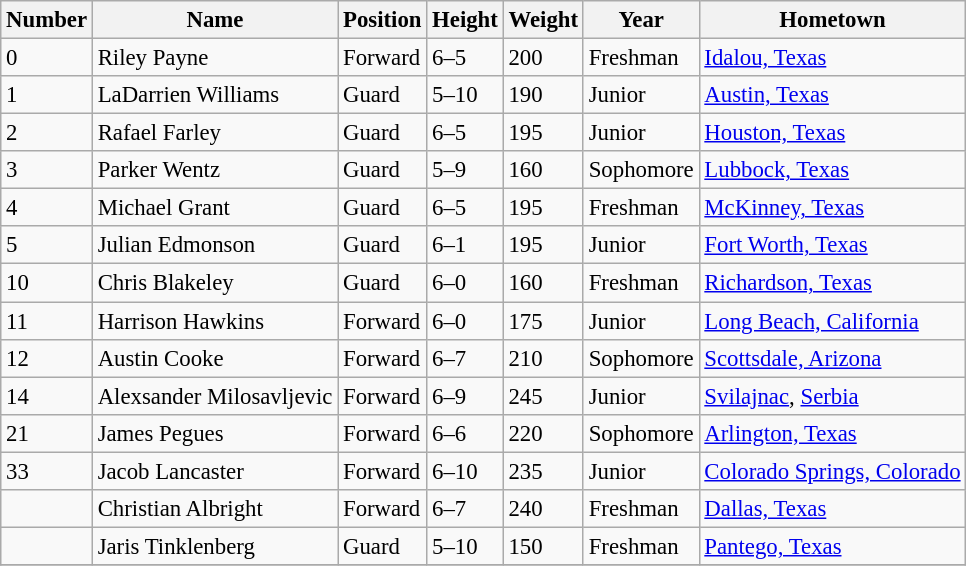<table class="wikitable" style="font-size: 95%;">
<tr>
<th>Number</th>
<th>Name</th>
<th>Position</th>
<th>Height</th>
<th>Weight</th>
<th>Year</th>
<th>Hometown</th>
</tr>
<tr>
<td>0</td>
<td>Riley Payne</td>
<td>Forward</td>
<td>6–5</td>
<td>200</td>
<td>Freshman</td>
<td><a href='#'>Idalou, Texas</a></td>
</tr>
<tr>
<td>1</td>
<td>LaDarrien Williams</td>
<td>Guard</td>
<td>5–10</td>
<td>190</td>
<td>Junior</td>
<td><a href='#'>Austin, Texas</a></td>
</tr>
<tr>
<td>2</td>
<td>Rafael Farley</td>
<td>Guard</td>
<td>6–5</td>
<td>195</td>
<td>Junior</td>
<td><a href='#'>Houston, Texas</a></td>
</tr>
<tr>
<td>3</td>
<td>Parker Wentz</td>
<td>Guard</td>
<td>5–9</td>
<td>160</td>
<td>Sophomore</td>
<td><a href='#'>Lubbock, Texas</a></td>
</tr>
<tr>
<td>4</td>
<td>Michael Grant</td>
<td>Guard</td>
<td>6–5</td>
<td>195</td>
<td>Freshman</td>
<td><a href='#'>McKinney, Texas</a></td>
</tr>
<tr>
<td>5</td>
<td>Julian Edmonson</td>
<td>Guard</td>
<td>6–1</td>
<td>195</td>
<td>Junior</td>
<td><a href='#'>Fort Worth, Texas</a></td>
</tr>
<tr>
<td>10</td>
<td>Chris Blakeley</td>
<td>Guard</td>
<td>6–0</td>
<td>160</td>
<td>Freshman</td>
<td><a href='#'>Richardson, Texas</a></td>
</tr>
<tr>
<td>11</td>
<td>Harrison Hawkins</td>
<td>Forward</td>
<td>6–0</td>
<td>175</td>
<td>Junior</td>
<td><a href='#'>Long Beach, California</a></td>
</tr>
<tr>
<td>12</td>
<td>Austin Cooke</td>
<td>Forward</td>
<td>6–7</td>
<td>210</td>
<td>Sophomore</td>
<td><a href='#'>Scottsdale, Arizona</a></td>
</tr>
<tr>
<td>14</td>
<td>Alexsander Milosavljevic</td>
<td>Forward</td>
<td>6–9</td>
<td>245</td>
<td>Junior</td>
<td><a href='#'>Svilajnac</a>, <a href='#'>Serbia</a></td>
</tr>
<tr>
<td>21</td>
<td>James Pegues</td>
<td>Forward</td>
<td>6–6</td>
<td>220</td>
<td>Sophomore</td>
<td><a href='#'>Arlington, Texas</a></td>
</tr>
<tr>
<td>33</td>
<td>Jacob Lancaster</td>
<td>Forward</td>
<td>6–10</td>
<td>235</td>
<td>Junior</td>
<td><a href='#'>Colorado Springs, Colorado</a></td>
</tr>
<tr>
<td></td>
<td>Christian Albright</td>
<td>Forward</td>
<td>6–7</td>
<td>240</td>
<td>Freshman</td>
<td><a href='#'>Dallas, Texas</a></td>
</tr>
<tr>
<td></td>
<td>Jaris Tinklenberg</td>
<td>Guard</td>
<td>5–10</td>
<td>150</td>
<td>Freshman</td>
<td><a href='#'>Pantego, Texas</a></td>
</tr>
<tr>
</tr>
</table>
